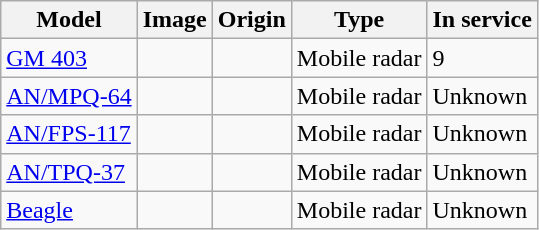<table class="wikitable">
<tr>
<th>Model</th>
<th>Image</th>
<th>Origin</th>
<th>Type</th>
<th>In service</th>
</tr>
<tr>
<td><a href='#'>GM 403</a></td>
<td></td>
<td></td>
<td>Mobile radar</td>
<td>9</td>
</tr>
<tr>
<td><a href='#'>AN/MPQ-64</a></td>
<td></td>
<td></td>
<td>Mobile radar</td>
<td>Unknown</td>
</tr>
<tr>
<td><a href='#'>AN/FPS-117</a></td>
<td></td>
<td></td>
<td>Mobile radar</td>
<td>Unknown</td>
</tr>
<tr>
<td><a href='#'>AN/TPQ-37</a></td>
<td></td>
<td></td>
<td>Mobile radar</td>
<td>Unknown</td>
</tr>
<tr>
<td><a href='#'>Beagle</a></td>
<td></td>
<td></td>
<td>Mobile radar</td>
<td>Unknown</td>
</tr>
</table>
